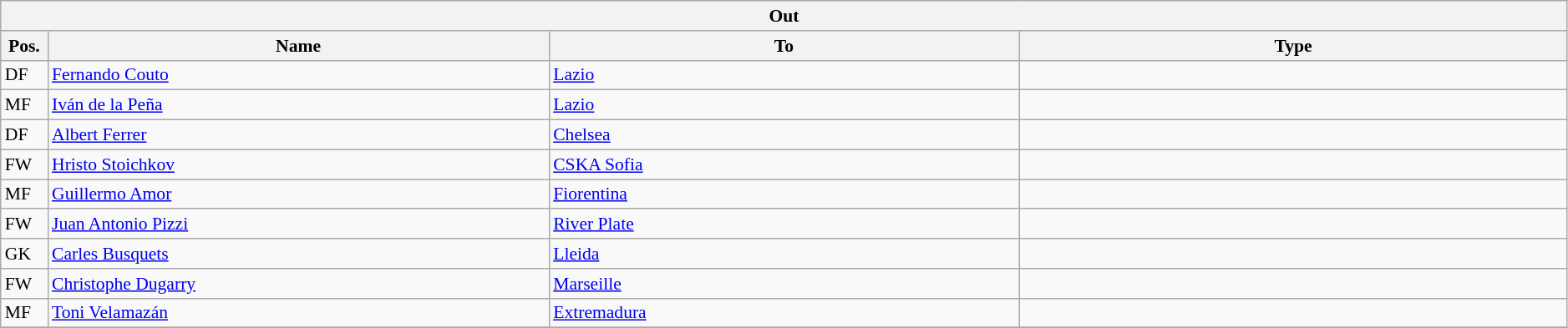<table class="wikitable" style="font-size:90%;width:99%;">
<tr>
<th colspan="4">Out</th>
</tr>
<tr>
<th width=3%>Pos.</th>
<th width=32%>Name</th>
<th width=30%>To</th>
<th width=35%>Type</th>
</tr>
<tr>
<td>DF</td>
<td><a href='#'>Fernando Couto</a></td>
<td><a href='#'>Lazio</a></td>
<td></td>
</tr>
<tr>
<td>MF</td>
<td><a href='#'>Iván de la Peña</a></td>
<td><a href='#'>Lazio</a></td>
<td></td>
</tr>
<tr>
<td>DF</td>
<td><a href='#'>Albert Ferrer</a></td>
<td><a href='#'>Chelsea</a></td>
<td></td>
</tr>
<tr>
<td>FW</td>
<td><a href='#'>Hristo Stoichkov</a></td>
<td><a href='#'>CSKA Sofia</a></td>
<td></td>
</tr>
<tr>
<td>MF</td>
<td><a href='#'>Guillermo Amor</a></td>
<td><a href='#'>Fiorentina</a></td>
<td></td>
</tr>
<tr>
<td>FW</td>
<td><a href='#'>Juan Antonio Pizzi</a></td>
<td><a href='#'>River Plate</a></td>
<td></td>
</tr>
<tr>
<td>GK</td>
<td><a href='#'>Carles Busquets</a></td>
<td><a href='#'>Lleida</a></td>
<td></td>
</tr>
<tr>
<td>FW</td>
<td><a href='#'>Christophe Dugarry</a></td>
<td><a href='#'>Marseille</a></td>
<td></td>
</tr>
<tr>
<td>MF</td>
<td><a href='#'>Toni Velamazán</a></td>
<td><a href='#'>Extremadura</a></td>
<td></td>
</tr>
<tr>
</tr>
</table>
